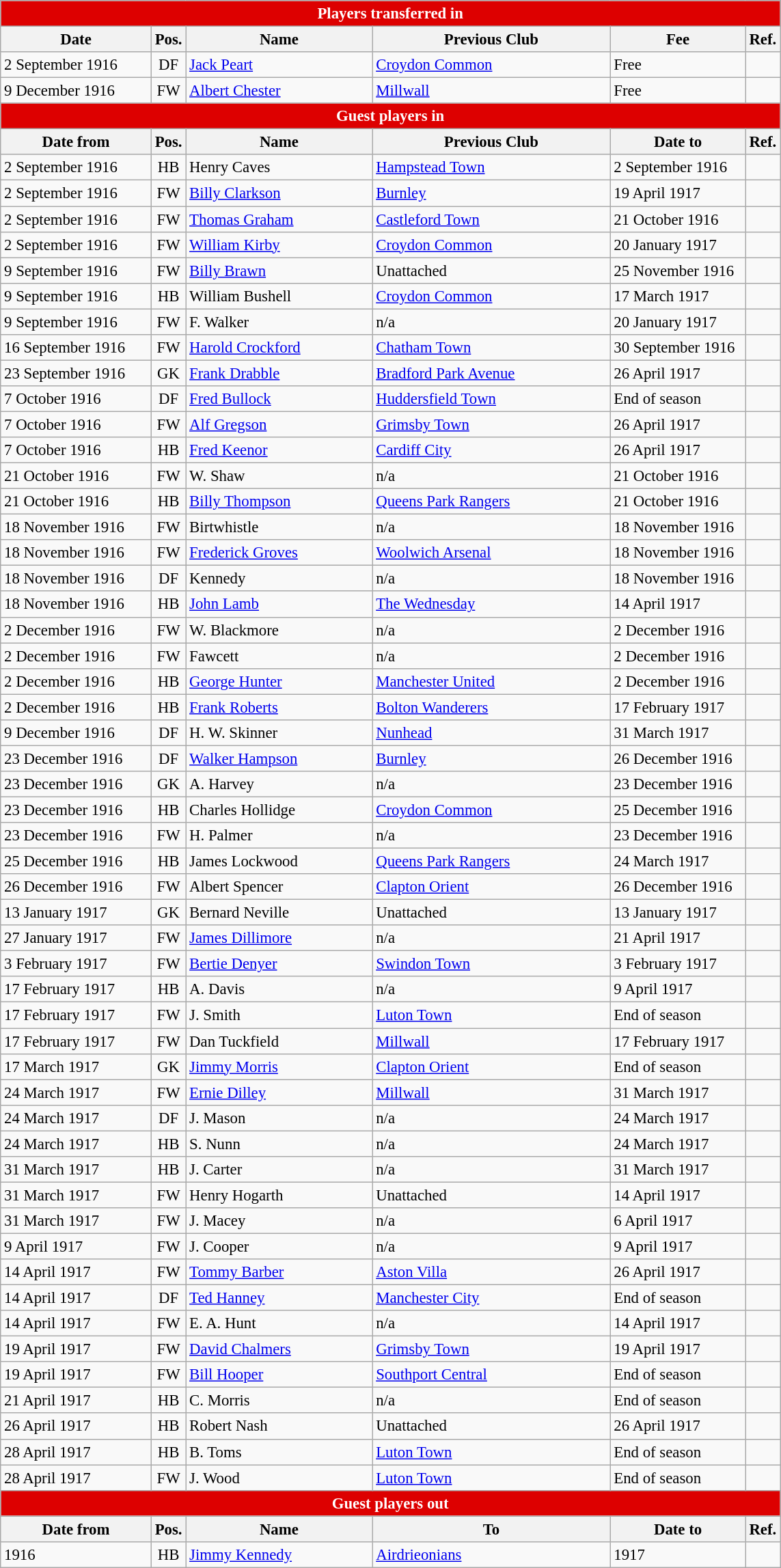<table style="font-size:95%;" class="wikitable">
<tr>
<th style="background:#d00; color:white; text-align:center;" colspan="6">Players transferred in</th>
</tr>
<tr>
<th style="width:140px;">Date</th>
<th style="width:25px;">Pos.</th>
<th style="width:175px;">Name</th>
<th style="width:225px;">Previous Club</th>
<th style="width:125px;">Fee</th>
<th style="width:25px;">Ref.</th>
</tr>
<tr>
<td>2 September 1916</td>
<td style="text-align:center;">DF</td>
<td> <a href='#'>Jack Peart</a></td>
<td> <a href='#'>Croydon Common</a></td>
<td>Free</td>
<td></td>
</tr>
<tr>
<td>9 December 1916</td>
<td style="text-align:center;">FW</td>
<td> <a href='#'>Albert Chester</a></td>
<td> <a href='#'>Millwall</a></td>
<td>Free</td>
<td></td>
</tr>
<tr>
<th style="background:#d00; color:white; text-align:center;" colspan="6">Guest players in</th>
</tr>
<tr>
<th>Date from</th>
<th>Pos.</th>
<th>Name</th>
<th>Previous Club</th>
<th>Date to</th>
<th>Ref.</th>
</tr>
<tr>
<td>2 September 1916</td>
<td style="text-align:center;">HB</td>
<td> Henry Caves</td>
<td> <a href='#'>Hampstead Town</a></td>
<td>2 September 1916</td>
<td></td>
</tr>
<tr>
<td>2 September 1916</td>
<td style="text-align:center;">FW</td>
<td> <a href='#'>Billy Clarkson</a></td>
<td> <a href='#'>Burnley</a></td>
<td>19 April 1917</td>
<td></td>
</tr>
<tr>
<td>2 September 1916</td>
<td style="text-align:center;">FW</td>
<td> <a href='#'>Thomas Graham</a></td>
<td> <a href='#'>Castleford Town</a></td>
<td>21 October 1916</td>
<td></td>
</tr>
<tr>
<td>2 September 1916</td>
<td style="text-align:center;">FW</td>
<td> <a href='#'>William Kirby</a></td>
<td> <a href='#'>Croydon Common</a></td>
<td>20 January 1917</td>
<td></td>
</tr>
<tr>
<td>9 September 1916</td>
<td style="text-align:center;">FW</td>
<td> <a href='#'>Billy Brawn</a></td>
<td>Unattached</td>
<td>25 November 1916</td>
<td></td>
</tr>
<tr>
<td>9 September 1916</td>
<td style="text-align:center;">HB</td>
<td> William Bushell</td>
<td> <a href='#'>Croydon Common</a></td>
<td>17 March 1917</td>
<td></td>
</tr>
<tr>
<td>9 September 1916</td>
<td style="text-align:center;">FW</td>
<td>F. Walker</td>
<td>n/a</td>
<td>20 January 1917</td>
<td></td>
</tr>
<tr>
<td>16 September 1916</td>
<td style="text-align:center;">FW</td>
<td> <a href='#'>Harold Crockford</a></td>
<td> <a href='#'>Chatham Town</a></td>
<td>30 September 1916</td>
<td></td>
</tr>
<tr>
<td>23 September 1916</td>
<td style="text-align:center;">GK</td>
<td> <a href='#'>Frank Drabble</a></td>
<td> <a href='#'>Bradford Park Avenue</a></td>
<td>26 April 1917</td>
<td></td>
</tr>
<tr>
<td>7 October 1916</td>
<td style="text-align:center;">DF</td>
<td> <a href='#'>Fred Bullock</a></td>
<td> <a href='#'>Huddersfield Town</a></td>
<td>End of season</td>
<td></td>
</tr>
<tr>
<td>7 October 1916</td>
<td style="text-align:center;">FW</td>
<td> <a href='#'>Alf Gregson</a></td>
<td> <a href='#'>Grimsby Town</a></td>
<td>26 April 1917</td>
<td></td>
</tr>
<tr>
<td>7 October 1916</td>
<td style="text-align:center;">HB</td>
<td> <a href='#'>Fred Keenor</a></td>
<td> <a href='#'>Cardiff City</a></td>
<td>26 April 1917</td>
<td></td>
</tr>
<tr>
<td>21 October 1916</td>
<td style="text-align:center;">FW</td>
<td>W. Shaw</td>
<td>n/a</td>
<td>21 October 1916</td>
<td></td>
</tr>
<tr>
<td>21 October 1916</td>
<td style="text-align:center;">HB</td>
<td> <a href='#'>Billy Thompson</a></td>
<td> <a href='#'>Queens Park Rangers</a></td>
<td>21 October 1916</td>
<td></td>
</tr>
<tr>
<td>18 November 1916</td>
<td style="text-align:center;">FW</td>
<td>Birtwhistle</td>
<td>n/a</td>
<td>18 November 1916</td>
<td></td>
</tr>
<tr>
<td>18 November 1916</td>
<td style="text-align:center;">FW</td>
<td> <a href='#'>Frederick Groves</a></td>
<td> <a href='#'>Woolwich Arsenal</a></td>
<td>18 November 1916</td>
<td></td>
</tr>
<tr>
<td>18 November 1916</td>
<td style="text-align:center;">DF</td>
<td>Kennedy</td>
<td>n/a</td>
<td>18 November 1916</td>
<td></td>
</tr>
<tr>
<td>18 November 1916</td>
<td style="text-align:center;">HB</td>
<td> <a href='#'>John Lamb</a></td>
<td> <a href='#'>The Wednesday</a></td>
<td>14 April 1917</td>
<td></td>
</tr>
<tr>
<td>2 December 1916</td>
<td style="text-align:center;">FW</td>
<td>W. Blackmore</td>
<td>n/a</td>
<td>2 December 1916</td>
<td></td>
</tr>
<tr>
<td>2 December 1916</td>
<td style="text-align:center;">FW</td>
<td>Fawcett</td>
<td>n/a</td>
<td>2 December 1916</td>
<td></td>
</tr>
<tr>
<td>2 December 1916</td>
<td style="text-align:center;">HB</td>
<td> <a href='#'>George Hunter</a></td>
<td> <a href='#'>Manchester United</a></td>
<td>2 December 1916</td>
<td></td>
</tr>
<tr>
<td>2 December 1916</td>
<td style="text-align:center;">HB</td>
<td> <a href='#'>Frank Roberts</a></td>
<td> <a href='#'>Bolton Wanderers</a></td>
<td>17 February 1917</td>
<td></td>
</tr>
<tr>
<td>9 December 1916</td>
<td style="text-align:center;">DF</td>
<td> H. W. Skinner</td>
<td> <a href='#'>Nunhead</a></td>
<td>31 March 1917</td>
<td></td>
</tr>
<tr>
<td>23 December 1916</td>
<td style="text-align:center;">DF</td>
<td> <a href='#'>Walker Hampson</a></td>
<td> <a href='#'>Burnley</a></td>
<td>26 December 1916</td>
<td></td>
</tr>
<tr>
<td>23 December 1916</td>
<td style="text-align:center;">GK</td>
<td>A. Harvey</td>
<td>n/a</td>
<td>23 December 1916</td>
<td></td>
</tr>
<tr>
<td>23 December 1916</td>
<td style="text-align:center;">HB</td>
<td> Charles Hollidge</td>
<td> <a href='#'>Croydon Common</a></td>
<td>25 December 1916</td>
<td></td>
</tr>
<tr>
<td>23 December 1916</td>
<td style="text-align:center;">FW</td>
<td>H. Palmer</td>
<td>n/a</td>
<td>23 December 1916</td>
<td></td>
</tr>
<tr>
<td>25 December 1916</td>
<td style="text-align:center;">HB</td>
<td> James Lockwood</td>
<td> <a href='#'>Queens Park Rangers</a></td>
<td>24 March 1917</td>
<td></td>
</tr>
<tr>
<td>26 December 1916</td>
<td style="text-align:center;">FW</td>
<td> Albert Spencer</td>
<td> <a href='#'>Clapton Orient</a></td>
<td>26 December 1916</td>
<td></td>
</tr>
<tr>
<td>13 January 1917</td>
<td style="text-align:center;">GK</td>
<td> Bernard Neville</td>
<td>Unattached</td>
<td>13 January 1917</td>
<td></td>
</tr>
<tr>
<td>27 January 1917</td>
<td style="text-align:center;">FW</td>
<td> <a href='#'>James Dillimore</a></td>
<td>n/a</td>
<td>21 April 1917</td>
<td></td>
</tr>
<tr>
<td>3 February 1917</td>
<td style="text-align:center;">FW</td>
<td> <a href='#'>Bertie Denyer</a></td>
<td> <a href='#'>Swindon Town</a></td>
<td>3 February 1917</td>
<td></td>
</tr>
<tr>
<td>17 February 1917</td>
<td style="text-align:center;">HB</td>
<td>A. Davis</td>
<td>n/a</td>
<td>9 April 1917</td>
<td></td>
</tr>
<tr>
<td>17 February 1917</td>
<td style="text-align:center;">FW</td>
<td>J. Smith</td>
<td> <a href='#'>Luton Town</a></td>
<td>End of season</td>
<td></td>
</tr>
<tr>
<td>17 February 1917</td>
<td style="text-align:center;">FW</td>
<td>Dan Tuckfield</td>
<td> <a href='#'>Millwall</a></td>
<td>17 February 1917</td>
<td></td>
</tr>
<tr>
<td>17 March 1917</td>
<td style="text-align:center;">GK</td>
<td> <a href='#'>Jimmy Morris</a></td>
<td> <a href='#'>Clapton Orient</a></td>
<td>End of season</td>
<td></td>
</tr>
<tr>
<td>24 March 1917</td>
<td style="text-align:center;">FW</td>
<td> <a href='#'>Ernie Dilley</a></td>
<td> <a href='#'>Millwall</a></td>
<td>31 March 1917</td>
<td></td>
</tr>
<tr>
<td>24 March 1917</td>
<td style="text-align:center;">DF</td>
<td>J. Mason</td>
<td>n/a</td>
<td>24 March 1917</td>
<td></td>
</tr>
<tr>
<td>24 March 1917</td>
<td style="text-align:center;">HB</td>
<td>S. Nunn</td>
<td>n/a</td>
<td>24 March 1917</td>
<td></td>
</tr>
<tr>
<td>31 March 1917</td>
<td style="text-align:center;">HB</td>
<td>J. Carter</td>
<td>n/a</td>
<td>31 March 1917</td>
<td></td>
</tr>
<tr>
<td>31 March 1917</td>
<td style="text-align:center;">FW</td>
<td> Henry Hogarth</td>
<td>Unattached</td>
<td>14 April 1917</td>
<td></td>
</tr>
<tr>
<td>31 March 1917</td>
<td style="text-align:center;">FW</td>
<td>J. Macey</td>
<td>n/a</td>
<td>6 April 1917</td>
<td></td>
</tr>
<tr>
<td>9 April 1917</td>
<td style="text-align:center;">FW</td>
<td>J. Cooper</td>
<td>n/a</td>
<td>9 April 1917</td>
<td></td>
</tr>
<tr>
<td>14 April 1917</td>
<td style="text-align:center;">FW</td>
<td> <a href='#'>Tommy Barber</a></td>
<td> <a href='#'>Aston Villa</a></td>
<td>26 April 1917</td>
<td></td>
</tr>
<tr>
<td>14 April 1917</td>
<td style="text-align:center;">DF</td>
<td> <a href='#'>Ted Hanney</a></td>
<td> <a href='#'>Manchester City</a></td>
<td>End of season</td>
<td></td>
</tr>
<tr>
<td>14 April 1917</td>
<td style="text-align:center;">FW</td>
<td>E. A. Hunt</td>
<td>n/a</td>
<td>14 April 1917</td>
<td></td>
</tr>
<tr>
<td>19 April 1917</td>
<td style="text-align:center;">FW</td>
<td> <a href='#'>David Chalmers</a></td>
<td> <a href='#'>Grimsby Town</a></td>
<td>19 April 1917</td>
<td></td>
</tr>
<tr>
<td>19 April 1917</td>
<td style="text-align:center;">FW</td>
<td> <a href='#'>Bill Hooper</a></td>
<td> <a href='#'>Southport Central</a></td>
<td>End of season</td>
<td></td>
</tr>
<tr>
<td>21 April 1917</td>
<td style="text-align:center;">HB</td>
<td>C. Morris</td>
<td>n/a</td>
<td>End of season</td>
<td></td>
</tr>
<tr>
<td>26 April 1917</td>
<td style="text-align:center;">HB</td>
<td> Robert Nash</td>
<td>Unattached</td>
<td>26 April 1917</td>
<td></td>
</tr>
<tr>
<td>28 April 1917</td>
<td style="text-align:center;">HB</td>
<td>B. Toms</td>
<td> <a href='#'>Luton Town</a></td>
<td>End of season</td>
<td></td>
</tr>
<tr>
<td>28 April 1917</td>
<td style="text-align:center;">FW</td>
<td>J. Wood</td>
<td> <a href='#'>Luton Town</a></td>
<td>End of season</td>
<td></td>
</tr>
<tr>
<th style="background:#d00; color:white; text-align:center;" colspan="6">Guest players out</th>
</tr>
<tr>
<th>Date from</th>
<th>Pos.</th>
<th>Name</th>
<th>To</th>
<th>Date to</th>
<th>Ref.</th>
</tr>
<tr>
<td>1916</td>
<td style="text-align:center;">HB</td>
<td> <a href='#'>Jimmy Kennedy</a></td>
<td> <a href='#'>Airdrieonians</a></td>
<td>1917</td>
<td></td>
</tr>
</table>
